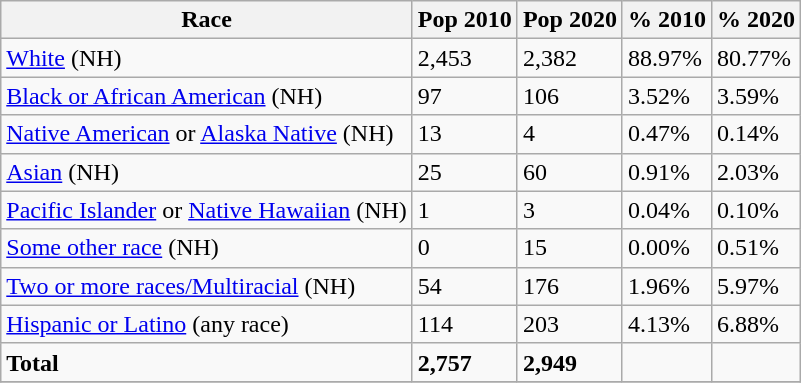<table class="wikitable">
<tr>
<th>Race</th>
<th>Pop 2010</th>
<th>Pop 2020</th>
<th>% 2010</th>
<th>% 2020</th>
</tr>
<tr>
<td><a href='#'>White</a> (NH)</td>
<td>2,453</td>
<td>2,382</td>
<td>88.97%</td>
<td>80.77%</td>
</tr>
<tr>
<td><a href='#'>Black or African American</a> (NH)</td>
<td>97</td>
<td>106</td>
<td>3.52%</td>
<td>3.59%</td>
</tr>
<tr>
<td><a href='#'>Native American</a> or <a href='#'>Alaska Native</a> (NH)</td>
<td>13</td>
<td>4</td>
<td>0.47%</td>
<td>0.14%</td>
</tr>
<tr>
<td><a href='#'>Asian</a> (NH)</td>
<td>25</td>
<td>60</td>
<td>0.91%</td>
<td>2.03%</td>
</tr>
<tr>
<td><a href='#'>Pacific Islander</a> or <a href='#'>Native Hawaiian</a> (NH)</td>
<td>1</td>
<td>3</td>
<td>0.04%</td>
<td>0.10%</td>
</tr>
<tr>
<td><a href='#'>Some other race</a> (NH)</td>
<td>0</td>
<td>15</td>
<td>0.00%</td>
<td>0.51%</td>
</tr>
<tr>
<td><a href='#'>Two or more races/Multiracial</a> (NH)</td>
<td>54</td>
<td>176</td>
<td>1.96%</td>
<td>5.97%</td>
</tr>
<tr>
<td><a href='#'>Hispanic or Latino</a> (any race)</td>
<td>114</td>
<td>203</td>
<td>4.13%</td>
<td>6.88%</td>
</tr>
<tr>
<td><strong>Total</strong></td>
<td><strong>2,757</strong></td>
<td><strong>2,949</strong></td>
<td></td>
<td></td>
</tr>
<tr>
</tr>
</table>
